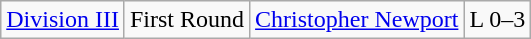<table class="wikitable">
<tr>
<td rowspan="5"><a href='#'>Division III</a></td>
<td>First Round</td>
<td><a href='#'>Christopher Newport</a></td>
<td>L 0–3</td>
</tr>
</table>
